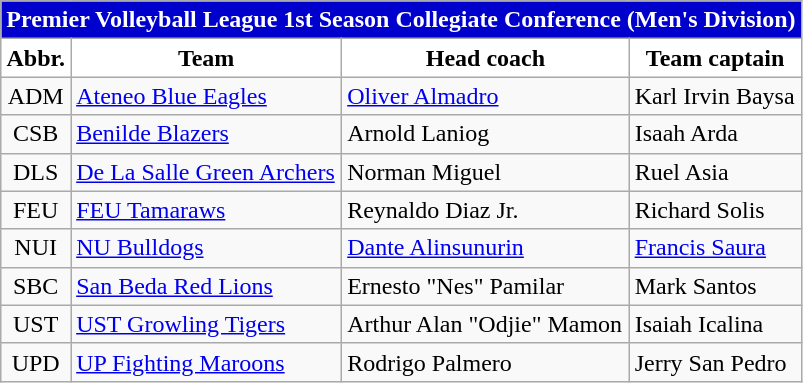<table class="wikitable" style="text-align:left">
<tr>
<th style="background:#0000CD;color:#FFFFFF" colspan=4>Premier Volleyball League 1st Season Collegiate Conference (Men's Division)</th>
</tr>
<tr>
<th style="background:white">Abbr.</th>
<th style="background:white">Team</th>
<th style="background:white">Head coach</th>
<th style="background:white">Team captain</th>
</tr>
<tr>
<td style="text-align:center">ADM</td>
<td><a href='#'>Ateneo Blue Eagles</a></td>
<td><a href='#'>Oliver Almadro</a></td>
<td>Karl Irvin Baysa</td>
</tr>
<tr>
<td style="text-align:center">CSB</td>
<td><a href='#'>Benilde Blazers</a></td>
<td>Arnold Laniog</td>
<td>Isaah Arda</td>
</tr>
<tr>
<td style="text-align:center">DLS</td>
<td><a href='#'>De La Salle Green Archers</a></td>
<td>Norman Miguel</td>
<td>Ruel Asia</td>
</tr>
<tr>
<td style="text-align:center">FEU</td>
<td><a href='#'>FEU Tamaraws</a></td>
<td>Reynaldo Diaz Jr.</td>
<td>Richard Solis</td>
</tr>
<tr>
<td style="text-align:center">NUI</td>
<td><a href='#'>NU Bulldogs</a></td>
<td><a href='#'>Dante Alinsunurin</a></td>
<td><a href='#'>Francis Saura</a></td>
</tr>
<tr>
<td style="text-align:center">SBC</td>
<td><a href='#'>San Beda Red Lions</a></td>
<td>Ernesto "Nes" Pamilar</td>
<td>Mark Santos</td>
</tr>
<tr>
<td style="text-align:center">UST</td>
<td><a href='#'>UST Growling Tigers</a></td>
<td>Arthur Alan "Odjie" Mamon</td>
<td>Isaiah Icalina</td>
</tr>
<tr>
<td style="text-align:center">UPD</td>
<td><a href='#'>UP Fighting Maroons</a></td>
<td>Rodrigo Palmero</td>
<td>Jerry San Pedro</td>
</tr>
</table>
